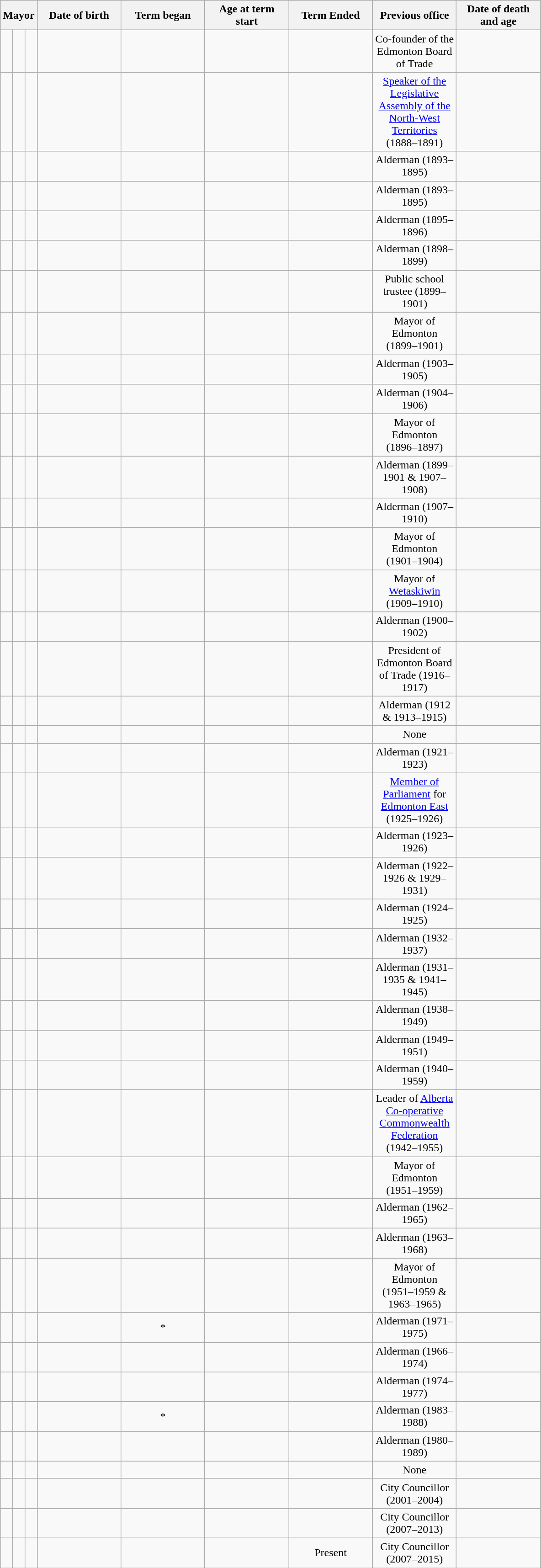<table class="wikitable sortable" style="text-align:center;">
<tr>
<th colspan=3>Mayor</th>
<th width="115">Date of birth</th>
<th width="115">Term began</th>
<th width="115">Age at term start</th>
<th width="115">Term Ended</th>
<th width="115">Previous office</th>
<th width="115">Date of death and age</th>
</tr>
<tr>
<td></td>
<td></td>
<td></td>
<td></td>
<td></td>
<td></td>
<td></td>
<td>Co-founder of the Edmonton Board of Trade</td>
<td><br></td>
</tr>
<tr>
<td></td>
<td></td>
<td></td>
<td></td>
<td></td>
<td></td>
<td></td>
<td><a href='#'>Speaker of the Legislative Assembly of the North-West Territories</a> (1888–1891)</td>
<td><br></td>
</tr>
<tr>
<td></td>
<td></td>
<td></td>
<td></td>
<td></td>
<td></td>
<td></td>
<td>Alderman (1893–1895)</td>
<td><br></td>
</tr>
<tr>
<td></td>
<td></td>
<td></td>
<td></td>
<td></td>
<td></td>
<td></td>
<td>Alderman (1893–1895)</td>
<td><br></td>
</tr>
<tr>
<td></td>
<td></td>
<td></td>
<td></td>
<td></td>
<td></td>
<td></td>
<td>Alderman (1895–1896)</td>
<td><br></td>
</tr>
<tr>
<td></td>
<td></td>
<td></td>
<td></td>
<td></td>
<td></td>
<td></td>
<td>Alderman (1898–1899)</td>
<td><br></td>
</tr>
<tr>
<td></td>
<td></td>
<td></td>
<td></td>
<td></td>
<td></td>
<td></td>
<td>Public school trustee (1899–1901)</td>
<td><br></td>
</tr>
<tr>
<td></td>
<td></td>
<td></td>
<td></td>
<td></td>
<td></td>
<td></td>
<td>Mayor of Edmonton (1899–1901)</td>
<td><br></td>
</tr>
<tr>
<td></td>
<td></td>
<td></td>
<td></td>
<td></td>
<td></td>
<td></td>
<td>Alderman (1903–1905)</td>
<td><br></td>
</tr>
<tr>
<td></td>
<td></td>
<td></td>
<td></td>
<td></td>
<td></td>
<td></td>
<td>Alderman (1904–1906)</td>
<td><br></td>
</tr>
<tr>
<td></td>
<td></td>
<td></td>
<td></td>
<td></td>
<td></td>
<td></td>
<td>Mayor of Edmonton (1896–1897)</td>
<td><br></td>
</tr>
<tr>
<td></td>
<td></td>
<td></td>
<td></td>
<td></td>
<td></td>
<td></td>
<td>Alderman (1899–1901 & 1907–1908)</td>
<td><br></td>
</tr>
<tr>
<td></td>
<td></td>
<td></td>
<td></td>
<td></td>
<td></td>
<td></td>
<td>Alderman (1907–1910)</td>
<td><br></td>
</tr>
<tr>
<td></td>
<td></td>
<td></td>
<td></td>
<td></td>
<td></td>
<td></td>
<td>Mayor of Edmonton (1901–1904)</td>
<td><br></td>
</tr>
<tr>
<td></td>
<td></td>
<td></td>
<td></td>
<td></td>
<td></td>
<td></td>
<td>Mayor of <a href='#'>Wetaskiwin</a> (1909–1910)</td>
<td><br></td>
</tr>
<tr>
<td></td>
<td></td>
<td></td>
<td></td>
<td></td>
<td></td>
<td></td>
<td>Alderman (1900–1902)</td>
<td><br></td>
</tr>
<tr>
<td></td>
<td></td>
<td></td>
<td></td>
<td></td>
<td></td>
<td></td>
<td>President of Edmonton Board of Trade (1916–1917)</td>
<td><br></td>
</tr>
<tr>
<td></td>
<td></td>
<td></td>
<td></td>
<td></td>
<td></td>
<td></td>
<td>Alderman (1912 & 1913–1915)</td>
<td><br></td>
</tr>
<tr>
<td></td>
<td></td>
<td></td>
<td></td>
<td></td>
<td></td>
<td></td>
<td>None</td>
<td><br></td>
</tr>
<tr>
<td></td>
<td></td>
<td></td>
<td></td>
<td></td>
<td></td>
<td></td>
<td>Alderman (1921–1923)</td>
<td><br></td>
</tr>
<tr>
<td></td>
<td></td>
<td></td>
<td></td>
<td></td>
<td></td>
<td></td>
<td><a href='#'>Member of Parliament</a> for <a href='#'>Edmonton East</a> (1925–1926)</td>
<td><br></td>
</tr>
<tr>
<td></td>
<td></td>
<td></td>
<td></td>
<td></td>
<td></td>
<td></td>
<td>Alderman (1923–1926)</td>
<td><br></td>
</tr>
<tr>
<td></td>
<td></td>
<td></td>
<td></td>
<td></td>
<td></td>
<td></td>
<td>Alderman (1922–1926 & 1929–1931)</td>
<td><br></td>
</tr>
<tr>
<td></td>
<td></td>
<td></td>
<td></td>
<td></td>
<td></td>
<td></td>
<td>Alderman (1924–1925)</td>
<td><br></td>
</tr>
<tr>
<td></td>
<td></td>
<td></td>
<td></td>
<td></td>
<td></td>
<td></td>
<td>Alderman (1932–1937)</td>
<td><br></td>
</tr>
<tr>
<td></td>
<td></td>
<td></td>
<td></td>
<td></td>
<td></td>
<td></td>
<td>Alderman (1931–1935 & 1941–1945)</td>
<td><br></td>
</tr>
<tr>
<td></td>
<td></td>
<td></td>
<td></td>
<td></td>
<td></td>
<td></td>
<td>Alderman (1938–1949)</td>
<td><br></td>
</tr>
<tr>
<td></td>
<td></td>
<td></td>
<td></td>
<td></td>
<td></td>
<td></td>
<td>Alderman (1949–1951)</td>
<td><br></td>
</tr>
<tr>
<td></td>
<td></td>
<td></td>
<td></td>
<td></td>
<td></td>
<td></td>
<td>Alderman (1940–1959)</td>
<td><br></td>
</tr>
<tr>
<td></td>
<td></td>
<td></td>
<td></td>
<td></td>
<td></td>
<td></td>
<td>Leader of <a href='#'>Alberta Co-operative Commonwealth Federation</a> (1942–1955)</td>
<td><br></td>
</tr>
<tr>
<td></td>
<td></td>
<td></td>
<td></td>
<td></td>
<td></td>
<td></td>
<td>Mayor of Edmonton (1951–1959)</td>
<td><br></td>
</tr>
<tr>
<td></td>
<td></td>
<td></td>
<td></td>
<td></td>
<td></td>
<td></td>
<td>Alderman (1962–1965)</td>
<td><br></td>
</tr>
<tr>
<td></td>
<td></td>
<td></td>
<td></td>
<td></td>
<td></td>
<td></td>
<td>Alderman (1963–1968)</td>
<td><br></td>
</tr>
<tr>
<td></td>
<td></td>
<td></td>
<td></td>
<td></td>
<td></td>
<td></td>
<td>Mayor of Edmonton (1951–1959 & 1963–1965)</td>
<td><br></td>
</tr>
<tr>
<td></td>
<td></td>
<td></td>
<td></td>
<td>*</td>
<td></td>
<td></td>
<td>Alderman (1971–1975)</td>
<td><br></td>
</tr>
<tr>
<td></td>
<td></td>
<td></td>
<td></td>
<td></td>
<td></td>
<td></td>
<td>Alderman (1966–1974)</td>
<td></td>
</tr>
<tr>
<td></td>
<td></td>
<td></td>
<td></td>
<td></td>
<td></td>
<td></td>
<td>Alderman (1974–1977)</td>
<td><br></td>
</tr>
<tr>
<td></td>
<td></td>
<td></td>
<td></td>
<td>*</td>
<td></td>
<td></td>
<td>Alderman (1983–1988)</td>
<td><br></td>
</tr>
<tr>
<td></td>
<td></td>
<td></td>
<td></td>
<td></td>
<td></td>
<td></td>
<td>Alderman (1980–1989)</td>
<td></td>
</tr>
<tr>
<td></td>
<td></td>
<td></td>
<td></td>
<td></td>
<td></td>
<td></td>
<td>None</td>
<td></td>
</tr>
<tr>
<td></td>
<td></td>
<td></td>
<td></td>
<td></td>
<td></td>
<td></td>
<td>City Councillor (2001–2004)</td>
<td></td>
</tr>
<tr>
<td></td>
<td></td>
<td></td>
<td></td>
<td></td>
<td></td>
<td></td>
<td>City Councillor (2007–2013)</td>
<td></td>
</tr>
<tr>
<td></td>
<td></td>
<td></td>
<td></td>
<td></td>
<td></td>
<td>Present</td>
<td>City Councillor (2007–2015)</td>
<td></td>
</tr>
</table>
